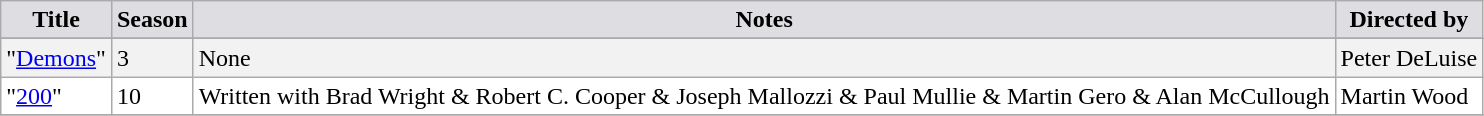<table class="wikitable">
<tr>
<th style="background-color: #DEDDE2">Title</th>
<th style="background-color: #DEDDE2">Season</th>
<th style="background-color: #DEDDE2">Notes</th>
<th style="background-color: #DEDDE2">Directed by</th>
</tr>
<tr style="background-color: #F2F2F2;" |>
</tr>
<tr style="background-color: #F2F2F2;" |>
<td>"<a href='#'>Demons</a>"</td>
<td>3</td>
<td>None</td>
<td>Peter DeLuise</td>
</tr>
<tr style="background-color: #FFFFFF;" |>
<td>"<a href='#'>200</a>"</td>
<td>10</td>
<td>Written with Brad Wright & Robert C. Cooper & Joseph Mallozzi & Paul Mullie & Martin Gero & Alan McCullough</td>
<td>Martin Wood</td>
</tr>
<tr style="background-color: #FFFFFF;" |>
</tr>
</table>
